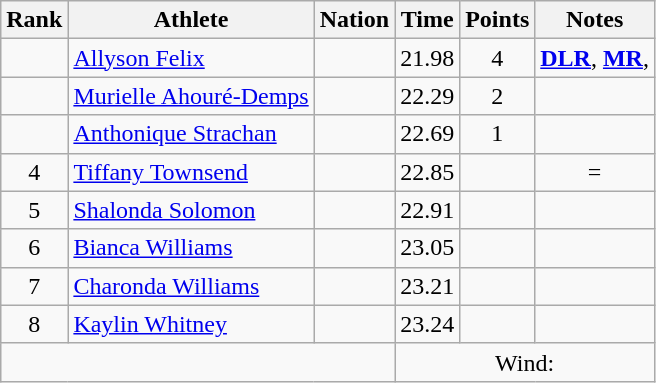<table class="wikitable mw-datatable sortable" style="text-align:center;">
<tr>
<th>Rank</th>
<th>Athlete</th>
<th>Nation</th>
<th>Time</th>
<th>Points</th>
<th>Notes</th>
</tr>
<tr>
<td></td>
<td align=left><a href='#'>Allyson Felix</a></td>
<td align=left></td>
<td>21.98</td>
<td>4</td>
<td><strong><a href='#'>DLR</a></strong>, <strong><a href='#'>MR</a></strong>, </td>
</tr>
<tr>
<td></td>
<td align=left><a href='#'>Murielle Ahouré-Demps</a></td>
<td align=left></td>
<td>22.29</td>
<td>2</td>
<td></td>
</tr>
<tr>
<td></td>
<td align=left><a href='#'>Anthonique Strachan</a></td>
<td align=left></td>
<td>22.69</td>
<td>1</td>
<td></td>
</tr>
<tr>
<td>4</td>
<td align=left><a href='#'>Tiffany Townsend</a></td>
<td align=left></td>
<td>22.85</td>
<td></td>
<td>=</td>
</tr>
<tr>
<td>5</td>
<td align=left><a href='#'>Shalonda Solomon</a></td>
<td align=left></td>
<td>22.91</td>
<td></td>
<td></td>
</tr>
<tr>
<td>6</td>
<td align=left><a href='#'>Bianca Williams</a></td>
<td align=left></td>
<td>23.05</td>
<td></td>
<td></td>
</tr>
<tr>
<td>7</td>
<td align=left><a href='#'>Charonda Williams</a></td>
<td align=left></td>
<td>23.21</td>
<td></td>
<td></td>
</tr>
<tr>
<td>8</td>
<td align=left><a href='#'>Kaylin Whitney</a></td>
<td align=left></td>
<td>23.24</td>
<td></td>
<td></td>
</tr>
<tr class="sortbottom">
<td colspan=3></td>
<td colspan=3>Wind: </td>
</tr>
</table>
